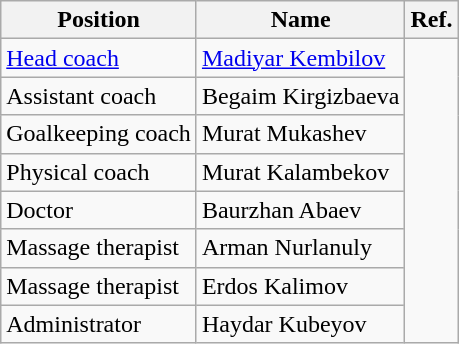<table class="wikitable">
<tr>
<th>Position</th>
<th>Name</th>
<th>Ref.</th>
</tr>
<tr>
<td><a href='#'>Head coach</a></td>
<td> <a href='#'>Madiyar Kembilov</a></td>
<td rowspan="8" align=center></td>
</tr>
<tr>
<td>Assistant coach</td>
<td> Begaim Kirgizbaeva</td>
</tr>
<tr>
<td>Goalkeeping coach</td>
<td> Murat Mukashev</td>
</tr>
<tr>
<td>Physical coach</td>
<td> Murat Kalambekov</td>
</tr>
<tr>
<td>Doctor</td>
<td> Baurzhan Abaev</td>
</tr>
<tr>
<td>Massage therapist</td>
<td> Arman Nurlanuly</td>
</tr>
<tr>
<td>Massage therapist</td>
<td> Erdos Kalimov</td>
</tr>
<tr>
<td>Administrator</td>
<td> Haydar Kubeyov</td>
</tr>
</table>
